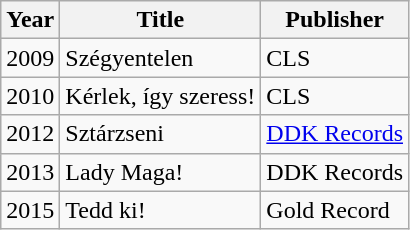<table class="wikitable" style="margin-bottom: 10px;">
<tr>
<th>Year</th>
<th>Title</th>
<th>Publisher</th>
</tr>
<tr>
<td>2009</td>
<td>Szégyentelen</td>
<td>CLS</td>
</tr>
<tr>
<td>2010</td>
<td>Kérlek, így szeress!</td>
<td>CLS</td>
</tr>
<tr>
<td>2012</td>
<td>Sztárzseni</td>
<td><a href='#'>DDK Records</a></td>
</tr>
<tr>
<td>2013</td>
<td>Lady Maga!</td>
<td>DDK Records</td>
</tr>
<tr>
<td>2015</td>
<td>Tedd ki!</td>
<td>Gold Record</td>
</tr>
</table>
